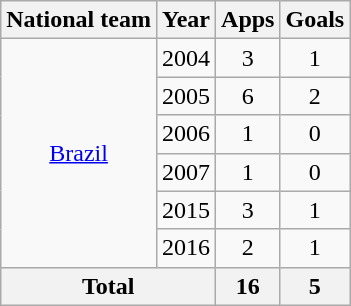<table class="wikitable" style="text-align:center">
<tr>
<th>National team</th>
<th>Year</th>
<th>Apps</th>
<th>Goals</th>
</tr>
<tr>
<td rowspan="6"><a href='#'>Brazil</a></td>
<td>2004</td>
<td>3</td>
<td>1</td>
</tr>
<tr>
<td>2005</td>
<td>6</td>
<td>2</td>
</tr>
<tr>
<td>2006</td>
<td>1</td>
<td>0</td>
</tr>
<tr>
<td>2007</td>
<td>1</td>
<td>0</td>
</tr>
<tr>
<td>2015</td>
<td>3</td>
<td>1</td>
</tr>
<tr>
<td>2016</td>
<td>2</td>
<td>1</td>
</tr>
<tr>
<th colspan="2">Total</th>
<th>16</th>
<th>5</th>
</tr>
</table>
